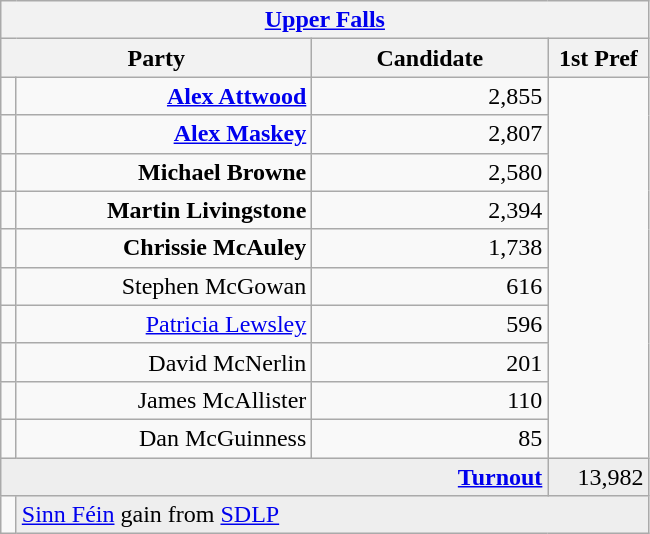<table class="wikitable">
<tr>
<th colspan="4" align="center"><a href='#'>Upper Falls</a></th>
</tr>
<tr>
<th colspan="2" align="center" width=200>Party</th>
<th width=150>Candidate</th>
<th width=60>1st Pref</th>
</tr>
<tr>
<td></td>
<td align="right"><strong><a href='#'>Alex Attwood</a></strong></td>
<td align="right">2,855</td>
</tr>
<tr>
<td></td>
<td align="right"><strong><a href='#'>Alex Maskey</a></strong></td>
<td align="right">2,807</td>
</tr>
<tr>
<td></td>
<td align="right"><strong>Michael Browne</strong></td>
<td align="right">2,580</td>
</tr>
<tr>
<td></td>
<td align="right"><strong>Martin Livingstone</strong></td>
<td align="right">2,394</td>
</tr>
<tr>
<td></td>
<td align="right"><strong>Chrissie McAuley</strong></td>
<td align="right">1,738</td>
</tr>
<tr>
<td></td>
<td align="right">Stephen McGowan</td>
<td align="right">616</td>
</tr>
<tr>
<td></td>
<td align="right"><a href='#'>Patricia Lewsley</a></td>
<td align="right">596</td>
</tr>
<tr>
<td></td>
<td align="right">David McNerlin</td>
<td align="right">201</td>
</tr>
<tr>
<td></td>
<td align="right">James McAllister</td>
<td align="right">110</td>
</tr>
<tr>
<td></td>
<td align="right">Dan McGuinness</td>
<td align="right">85</td>
</tr>
<tr bgcolor="EEEEEE">
<td colspan=3 align="right"><strong><a href='#'>Turnout</a></strong></td>
<td align="right">13,982</td>
</tr>
<tr>
<td bgcolor=></td>
<td colspan=3 bgcolor="EEEEEE"><a href='#'>Sinn Féin</a> gain from <a href='#'>SDLP</a></td>
</tr>
</table>
